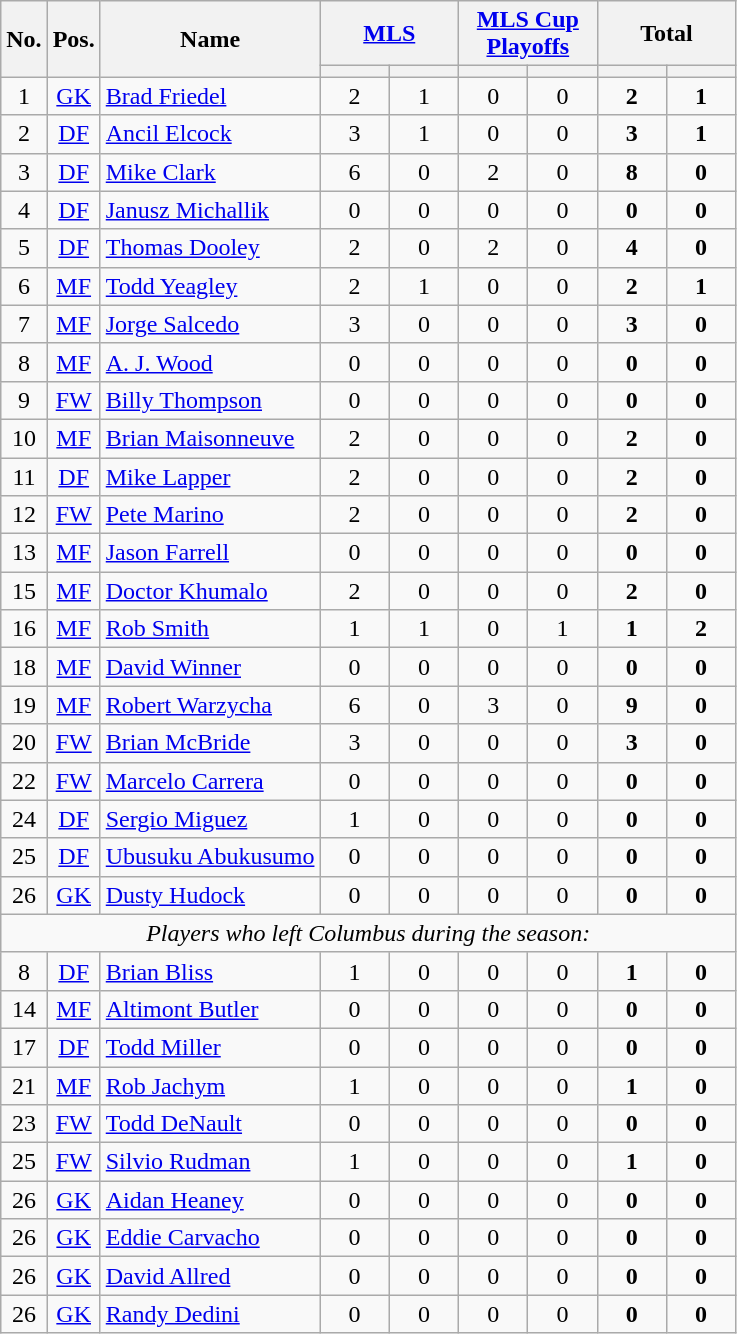<table class="wikitable sortable" style="text-align: center;">
<tr>
<th rowspan=2>No.</th>
<th rowspan=2>Pos.</th>
<th rowspan=2>Name</th>
<th colspan=2 style="width:85px;"><a href='#'>MLS</a></th>
<th colspan=2 style="width:85px;"><a href='#'>MLS Cup Playoffs</a></th>
<th colspan=2 style="width:85px;"><strong>Total</strong></th>
</tr>
<tr>
<th></th>
<th></th>
<th></th>
<th></th>
<th></th>
<th></th>
</tr>
<tr>
<td>1</td>
<td><a href='#'>GK</a></td>
<td align=left> <a href='#'>Brad Friedel</a></td>
<td>2</td>
<td>1</td>
<td>0</td>
<td>0</td>
<td><strong>2</strong></td>
<td><strong>1</strong></td>
</tr>
<tr>
<td>2</td>
<td><a href='#'>DF</a></td>
<td align=left> <a href='#'>Ancil Elcock</a></td>
<td>3</td>
<td>1</td>
<td>0</td>
<td>0</td>
<td><strong>3</strong></td>
<td><strong>1</strong></td>
</tr>
<tr>
<td>3</td>
<td><a href='#'>DF</a></td>
<td align=left> <a href='#'>Mike Clark</a></td>
<td>6</td>
<td>0</td>
<td>2</td>
<td>0</td>
<td><strong>8</strong></td>
<td><strong>0</strong></td>
</tr>
<tr>
<td>4</td>
<td><a href='#'>DF</a></td>
<td align=left> <a href='#'>Janusz Michallik</a></td>
<td>0</td>
<td>0</td>
<td>0</td>
<td>0</td>
<td><strong>0</strong></td>
<td><strong>0</strong></td>
</tr>
<tr>
<td>5</td>
<td><a href='#'>DF</a></td>
<td align=left> <a href='#'>Thomas Dooley</a></td>
<td>2</td>
<td>0</td>
<td>2</td>
<td>0</td>
<td><strong>4</strong></td>
<td><strong>0</strong></td>
</tr>
<tr>
<td>6</td>
<td><a href='#'>MF</a></td>
<td align=left> <a href='#'>Todd Yeagley</a></td>
<td>2</td>
<td>1</td>
<td>0</td>
<td>0</td>
<td><strong>2</strong></td>
<td><strong>1</strong></td>
</tr>
<tr>
<td>7</td>
<td><a href='#'>MF</a></td>
<td align=left> <a href='#'>Jorge Salcedo</a></td>
<td>3</td>
<td>0</td>
<td>0</td>
<td>0</td>
<td><strong>3</strong></td>
<td><strong>0</strong></td>
</tr>
<tr>
<td>8</td>
<td><a href='#'>MF</a></td>
<td align=left> <a href='#'>A. J. Wood</a></td>
<td>0</td>
<td>0</td>
<td>0</td>
<td>0</td>
<td><strong>0</strong></td>
<td><strong>0</strong></td>
</tr>
<tr>
<td>9</td>
<td><a href='#'>FW</a></td>
<td align=left> <a href='#'>Billy Thompson</a></td>
<td>0</td>
<td>0</td>
<td>0</td>
<td>0</td>
<td><strong>0</strong></td>
<td><strong>0</strong></td>
</tr>
<tr>
<td>10</td>
<td><a href='#'>MF</a></td>
<td align=left> <a href='#'>Brian Maisonneuve</a></td>
<td>2</td>
<td>0</td>
<td>0</td>
<td>0</td>
<td><strong>2</strong></td>
<td><strong>0</strong></td>
</tr>
<tr>
<td>11</td>
<td><a href='#'>DF</a></td>
<td align=left> <a href='#'>Mike Lapper</a></td>
<td>2</td>
<td>0</td>
<td>0</td>
<td>0</td>
<td><strong>2</strong></td>
<td><strong>0</strong></td>
</tr>
<tr>
<td>12</td>
<td><a href='#'>FW</a></td>
<td align=left> <a href='#'>Pete Marino</a></td>
<td>2</td>
<td>0</td>
<td>0</td>
<td>0</td>
<td><strong>2</strong></td>
<td><strong>0</strong></td>
</tr>
<tr>
<td>13</td>
<td><a href='#'>MF</a></td>
<td align=left> <a href='#'>Jason Farrell</a></td>
<td>0</td>
<td>0</td>
<td>0</td>
<td>0</td>
<td><strong>0</strong></td>
<td><strong>0</strong></td>
</tr>
<tr>
<td>15</td>
<td><a href='#'>MF</a></td>
<td align=left> <a href='#'>Doctor Khumalo</a></td>
<td>2</td>
<td>0</td>
<td>0</td>
<td>0</td>
<td><strong>2</strong></td>
<td><strong>0</strong></td>
</tr>
<tr>
<td>16</td>
<td><a href='#'>MF</a></td>
<td align=left> <a href='#'>Rob Smith</a></td>
<td>1</td>
<td>1</td>
<td>0</td>
<td>1</td>
<td><strong>1</strong></td>
<td><strong>2</strong></td>
</tr>
<tr>
<td>18</td>
<td><a href='#'>MF</a></td>
<td align=left> <a href='#'>David Winner</a></td>
<td>0</td>
<td>0</td>
<td>0</td>
<td>0</td>
<td><strong>0</strong></td>
<td><strong>0</strong></td>
</tr>
<tr>
<td>19</td>
<td><a href='#'>MF</a></td>
<td align=left> <a href='#'>Robert Warzycha</a></td>
<td>6</td>
<td>0</td>
<td>3</td>
<td>0</td>
<td><strong>9</strong></td>
<td><strong>0</strong></td>
</tr>
<tr>
<td>20</td>
<td><a href='#'>FW</a></td>
<td align=left> <a href='#'>Brian McBride</a></td>
<td>3</td>
<td>0</td>
<td>0</td>
<td>0</td>
<td><strong>3</strong></td>
<td><strong>0</strong></td>
</tr>
<tr>
<td>22</td>
<td><a href='#'>FW</a></td>
<td align=left> <a href='#'>Marcelo Carrera</a></td>
<td>0</td>
<td>0</td>
<td>0</td>
<td>0</td>
<td><strong>0</strong></td>
<td><strong>0</strong></td>
</tr>
<tr>
<td>24</td>
<td><a href='#'>DF</a></td>
<td align=left> <a href='#'>Sergio Miguez</a></td>
<td>1</td>
<td>0</td>
<td>0</td>
<td>0</td>
<td><strong>0</strong></td>
<td><strong>0</strong></td>
</tr>
<tr>
<td>25</td>
<td><a href='#'>DF</a></td>
<td align=left> <a href='#'>Ubusuku Abukusumo</a></td>
<td>0</td>
<td>0</td>
<td>0</td>
<td>0</td>
<td><strong>0</strong></td>
<td><strong>0</strong></td>
</tr>
<tr>
<td>26</td>
<td><a href='#'>GK</a></td>
<td align=left> <a href='#'>Dusty Hudock</a></td>
<td>0</td>
<td>0</td>
<td>0</td>
<td>0</td>
<td><strong>0</strong></td>
<td><strong>0</strong></td>
</tr>
<tr>
<td colspan=9 align=center><em>Players who left Columbus during the season:</em></td>
</tr>
<tr>
<td>8</td>
<td><a href='#'>DF</a></td>
<td align=left> <a href='#'>Brian Bliss</a></td>
<td>1</td>
<td>0</td>
<td>0</td>
<td>0</td>
<td><strong>1</strong></td>
<td><strong>0</strong></td>
</tr>
<tr>
<td>14</td>
<td><a href='#'>MF</a></td>
<td align=left> <a href='#'>Altimont Butler</a></td>
<td>0</td>
<td>0</td>
<td>0</td>
<td>0</td>
<td><strong>0</strong></td>
<td><strong>0</strong></td>
</tr>
<tr>
<td>17</td>
<td><a href='#'>DF</a></td>
<td align=left> <a href='#'>Todd Miller</a></td>
<td>0</td>
<td>0</td>
<td>0</td>
<td>0</td>
<td><strong>0</strong></td>
<td><strong>0</strong></td>
</tr>
<tr>
<td>21</td>
<td><a href='#'>MF</a></td>
<td align=left> <a href='#'>Rob Jachym</a></td>
<td>1</td>
<td>0</td>
<td>0</td>
<td>0</td>
<td><strong>1</strong></td>
<td><strong>0</strong></td>
</tr>
<tr>
<td>23</td>
<td><a href='#'>FW</a></td>
<td align=left> <a href='#'>Todd DeNault</a></td>
<td>0</td>
<td>0</td>
<td>0</td>
<td>0</td>
<td><strong>0</strong></td>
<td><strong>0</strong></td>
</tr>
<tr>
<td>25</td>
<td><a href='#'>FW</a></td>
<td align=left> <a href='#'>Silvio Rudman</a></td>
<td>1</td>
<td>0</td>
<td>0</td>
<td>0</td>
<td><strong>1</strong></td>
<td><strong>0</strong></td>
</tr>
<tr>
<td>26</td>
<td><a href='#'>GK</a></td>
<td align=left> <a href='#'>Aidan Heaney</a></td>
<td>0</td>
<td>0</td>
<td>0</td>
<td>0</td>
<td><strong>0</strong></td>
<td><strong>0</strong></td>
</tr>
<tr>
<td>26</td>
<td><a href='#'>GK</a></td>
<td align=left> <a href='#'>Eddie Carvacho</a></td>
<td>0</td>
<td>0</td>
<td>0</td>
<td>0</td>
<td><strong>0</strong></td>
<td><strong>0</strong></td>
</tr>
<tr>
<td>26</td>
<td><a href='#'>GK</a></td>
<td align=left> <a href='#'>David Allred</a></td>
<td>0</td>
<td>0</td>
<td>0</td>
<td>0</td>
<td><strong>0</strong></td>
<td><strong>0</strong></td>
</tr>
<tr>
<td>26</td>
<td><a href='#'>GK</a></td>
<td align=left> <a href='#'>Randy Dedini</a></td>
<td>0</td>
<td>0</td>
<td>0</td>
<td>0</td>
<td><strong>0</strong></td>
<td><strong>0</strong></td>
</tr>
</table>
